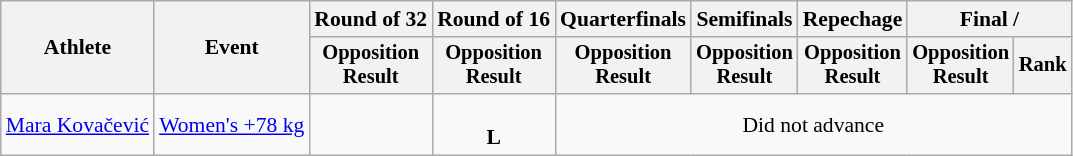<table class="wikitable" style="font-size:90%">
<tr>
<th rowspan=2>Athlete</th>
<th rowspan=2>Event</th>
<th>Round of 32</th>
<th>Round of 16</th>
<th>Quarterfinals</th>
<th>Semifinals</th>
<th>Repechage</th>
<th colspan=2>Final / </th>
</tr>
<tr style="font-size:95%">
<th>Opposition<br>Result</th>
<th>Opposition<br>Result</th>
<th>Opposition<br>Result</th>
<th>Opposition<br>Result</th>
<th>Opposition<br>Result</th>
<th>Opposition<br>Result</th>
<th>Rank</th>
</tr>
<tr align=center>
<td align=left><a href='#'>Mara Kovačević</a></td>
<td align=left><a href='#'>Women's +78 kg</a></td>
<td></td>
<td><br><strong>L</strong></td>
<td colspan=5 align=center>Did not advance</td>
</tr>
</table>
